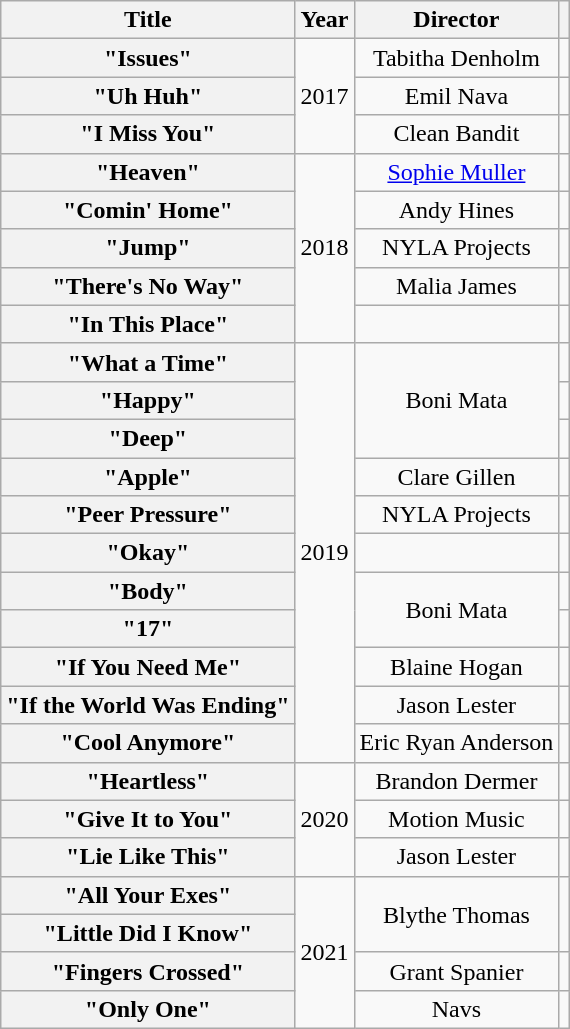<table class="wikitable plainrowheaders" style="text-align:center;">
<tr>
<th scope="col">Title</th>
<th scope="col">Year</th>
<th scope="col">Director</th>
<th scope="col"></th>
</tr>
<tr>
<th scope="row">"Issues"</th>
<td rowspan="3">2017</td>
<td>Tabitha Denholm</td>
<td></td>
</tr>
<tr>
<th scope="row">"Uh Huh"</th>
<td>Emil Nava</td>
<td></td>
</tr>
<tr>
<th scope="row">"I Miss You"<br></th>
<td>Clean Bandit</td>
<td></td>
</tr>
<tr>
<th scope="row">"Heaven"</th>
<td rowspan="5">2018</td>
<td><a href='#'>Sophie Muller</a></td>
<td></td>
</tr>
<tr>
<th scope="row">"Comin' Home"<br></th>
<td>Andy Hines</td>
<td></td>
</tr>
<tr>
<th scope="row">"Jump"<br></th>
<td>NYLA Projects</td>
<td></td>
</tr>
<tr>
<th scope="row">"There's No Way"<br></th>
<td>Malia James</td>
<td></td>
</tr>
<tr>
<th scope="row">"In This Place"</th>
<td></td>
<td></td>
</tr>
<tr>
<th scope="row">"What a Time"<br></th>
<td rowspan="11">2019</td>
<td rowspan="3">Boni Mata</td>
<td></td>
</tr>
<tr>
<th scope="row">"Happy"</th>
<td></td>
</tr>
<tr>
<th scope="row">"Deep"</th>
<td></td>
</tr>
<tr>
<th scope="row">"Apple"</th>
<td>Clare Gillen</td>
<td></td>
</tr>
<tr>
<th scope="row">"Peer Pressure"<br></th>
<td>NYLA Projects</td>
<td></td>
</tr>
<tr>
<th scope="row">"Okay"<br></th>
<td></td>
<td></td>
</tr>
<tr>
<th scope="row">"Body"</th>
<td rowspan="2">Boni Mata</td>
<td></td>
</tr>
<tr>
<th scope="row">"17"</th>
<td></td>
</tr>
<tr>
<th scope="row">"If You Need Me"</th>
<td>Blaine Hogan</td>
<td></td>
</tr>
<tr>
<th scope="row">"If the World Was Ending"<br></th>
<td>Jason Lester</td>
<td></td>
</tr>
<tr>
<th scope="row">"Cool Anymore"<br></th>
<td>Eric Ryan Anderson</td>
<td></td>
</tr>
<tr>
<th scope="row">"Heartless"<br></th>
<td rowspan="3">2020</td>
<td>Brandon Dermer</td>
<td></td>
</tr>
<tr>
<th scope="row">"Give It to You"</th>
<td>Motion Music</td>
<td></td>
</tr>
<tr>
<th scope="row">"Lie Like This"</th>
<td>Jason Lester</td>
<td></td>
</tr>
<tr>
<th scope="row">"All Your Exes"</th>
<td rowspan="4">2021</td>
<td rowspan="2">Blythe Thomas</td>
<td rowspan="2"></td>
</tr>
<tr>
<th scope="row">"Little Did I Know"</th>
</tr>
<tr>
<th scope="row">"Fingers Crossed"<br></th>
<td>Grant Spanier</td>
<td></td>
</tr>
<tr>
<th scope="row">"Only One"<br></th>
<td>Navs</td>
<td></td>
</tr>
</table>
